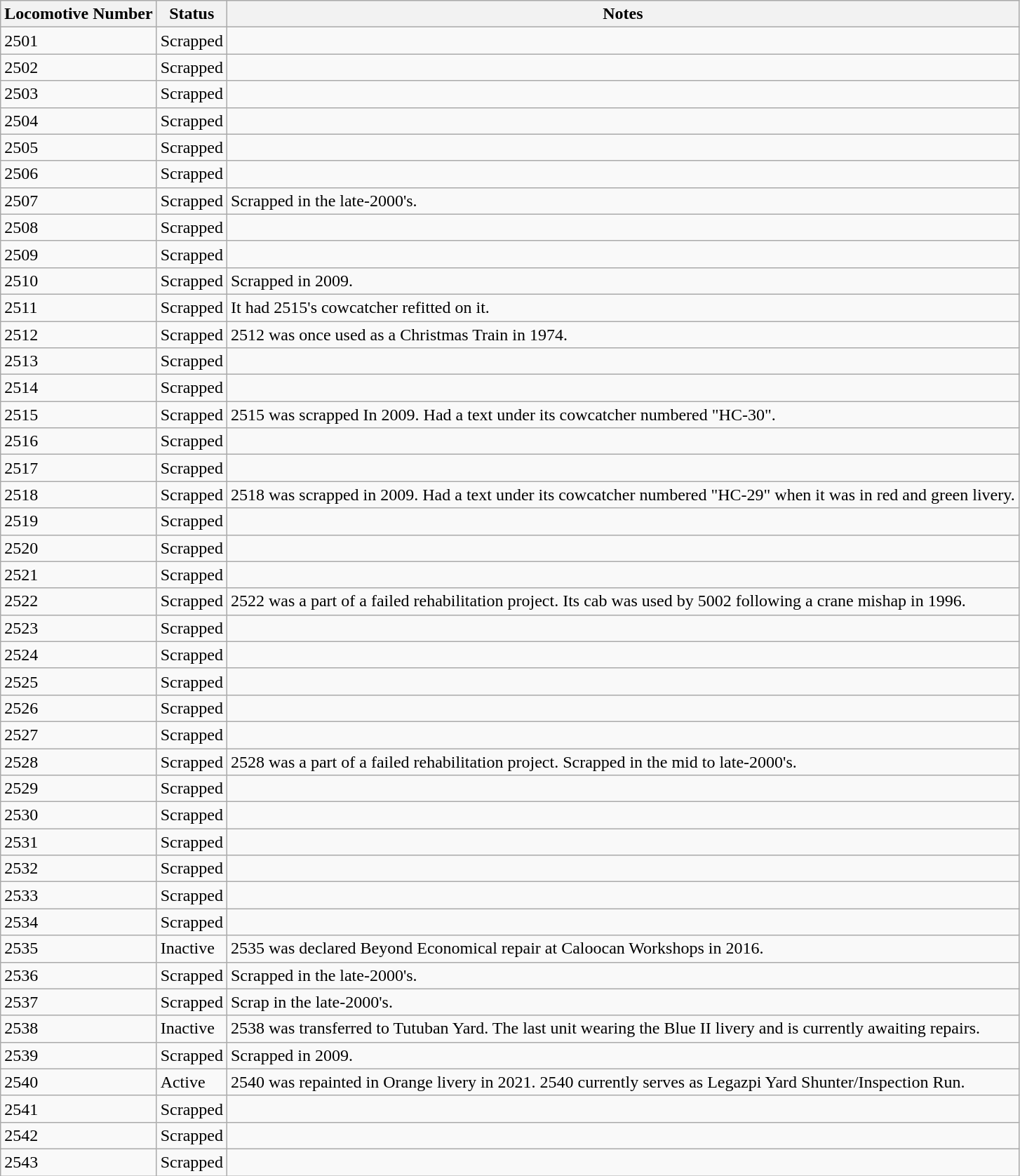<table class="wikitable">
<tr>
<th>Locomotive Number</th>
<th>Status</th>
<th>Notes</th>
</tr>
<tr>
<td>2501</td>
<td>Scrapped</td>
<td></td>
</tr>
<tr>
<td>2502</td>
<td>Scrapped</td>
<td></td>
</tr>
<tr>
<td>2503</td>
<td>Scrapped</td>
<td></td>
</tr>
<tr>
<td>2504</td>
<td>Scrapped</td>
<td></td>
</tr>
<tr>
<td>2505</td>
<td>Scrapped</td>
<td></td>
</tr>
<tr>
<td>2506</td>
<td>Scrapped</td>
<td></td>
</tr>
<tr>
<td>2507</td>
<td>Scrapped</td>
<td>Scrapped in the late-2000's.</td>
</tr>
<tr>
<td>2508</td>
<td>Scrapped</td>
<td></td>
</tr>
<tr>
<td>2509</td>
<td>Scrapped</td>
<td></td>
</tr>
<tr>
<td>2510</td>
<td>Scrapped</td>
<td>Scrapped in 2009.</td>
</tr>
<tr>
<td>2511</td>
<td>Scrapped</td>
<td>It had 2515's cowcatcher refitted on it.</td>
</tr>
<tr>
<td>2512</td>
<td>Scrapped</td>
<td>2512 was once used as a Christmas Train in 1974.</td>
</tr>
<tr>
<td>2513</td>
<td>Scrapped</td>
<td></td>
</tr>
<tr>
<td>2514</td>
<td>Scrapped</td>
<td></td>
</tr>
<tr>
<td>2515</td>
<td>Scrapped</td>
<td>2515 was scrapped In 2009. Had a text under its cowcatcher numbered "HC-30".</td>
</tr>
<tr>
<td>2516</td>
<td>Scrapped</td>
<td></td>
</tr>
<tr>
<td>2517</td>
<td>Scrapped</td>
<td></td>
</tr>
<tr>
<td>2518</td>
<td>Scrapped</td>
<td>2518 was scrapped in 2009. Had a text under its cowcatcher numbered "HC-29" when it was in red and green livery.</td>
</tr>
<tr>
<td>2519</td>
<td>Scrapped</td>
<td></td>
</tr>
<tr>
<td>2520</td>
<td>Scrapped</td>
<td></td>
</tr>
<tr>
<td>2521</td>
<td>Scrapped</td>
<td></td>
</tr>
<tr>
<td>2522</td>
<td>Scrapped</td>
<td>2522 was a part of a failed rehabilitation project. Its cab was used by 5002 following a crane mishap in 1996.</td>
</tr>
<tr>
<td>2523</td>
<td>Scrapped</td>
<td></td>
</tr>
<tr>
<td>2524</td>
<td>Scrapped</td>
<td></td>
</tr>
<tr>
<td>2525</td>
<td>Scrapped</td>
<td></td>
</tr>
<tr>
<td>2526</td>
<td>Scrapped</td>
<td></td>
</tr>
<tr>
<td>2527</td>
<td>Scrapped</td>
<td></td>
</tr>
<tr>
<td>2528</td>
<td>Scrapped</td>
<td>2528 was a part of a failed rehabilitation project. Scrapped in the mid to late-2000's.</td>
</tr>
<tr>
<td>2529</td>
<td>Scrapped</td>
<td></td>
</tr>
<tr>
<td>2530</td>
<td>Scrapped</td>
<td></td>
</tr>
<tr>
<td>2531</td>
<td>Scrapped</td>
<td></td>
</tr>
<tr>
<td>2532</td>
<td>Scrapped</td>
<td></td>
</tr>
<tr>
<td>2533</td>
<td>Scrapped</td>
<td></td>
</tr>
<tr>
<td>2534</td>
<td>Scrapped</td>
<td></td>
</tr>
<tr>
<td>2535</td>
<td>Inactive</td>
<td>2535 was declared Beyond Economical repair at Caloocan Workshops in 2016.</td>
</tr>
<tr>
<td>2536</td>
<td>Scrapped</td>
<td>Scrapped in the late-2000's.</td>
</tr>
<tr>
<td>2537</td>
<td>Scrapped</td>
<td>Scrap in the late-2000's.</td>
</tr>
<tr>
<td>2538</td>
<td>Inactive</td>
<td>2538 was transferred to Tutuban Yard. The last unit wearing the Blue II livery and is currently awaiting repairs.</td>
</tr>
<tr>
<td>2539</td>
<td>Scrapped</td>
<td>Scrapped in 2009.</td>
</tr>
<tr>
<td>2540</td>
<td>Active</td>
<td>2540 was repainted in Orange livery in 2021. 2540 currently serves as Legazpi Yard Shunter/Inspection Run.</td>
</tr>
<tr>
<td>2541</td>
<td>Scrapped</td>
<td></td>
</tr>
<tr>
<td>2542</td>
<td>Scrapped</td>
<td></td>
</tr>
<tr>
<td>2543</td>
<td>Scrapped</td>
<td></td>
</tr>
</table>
